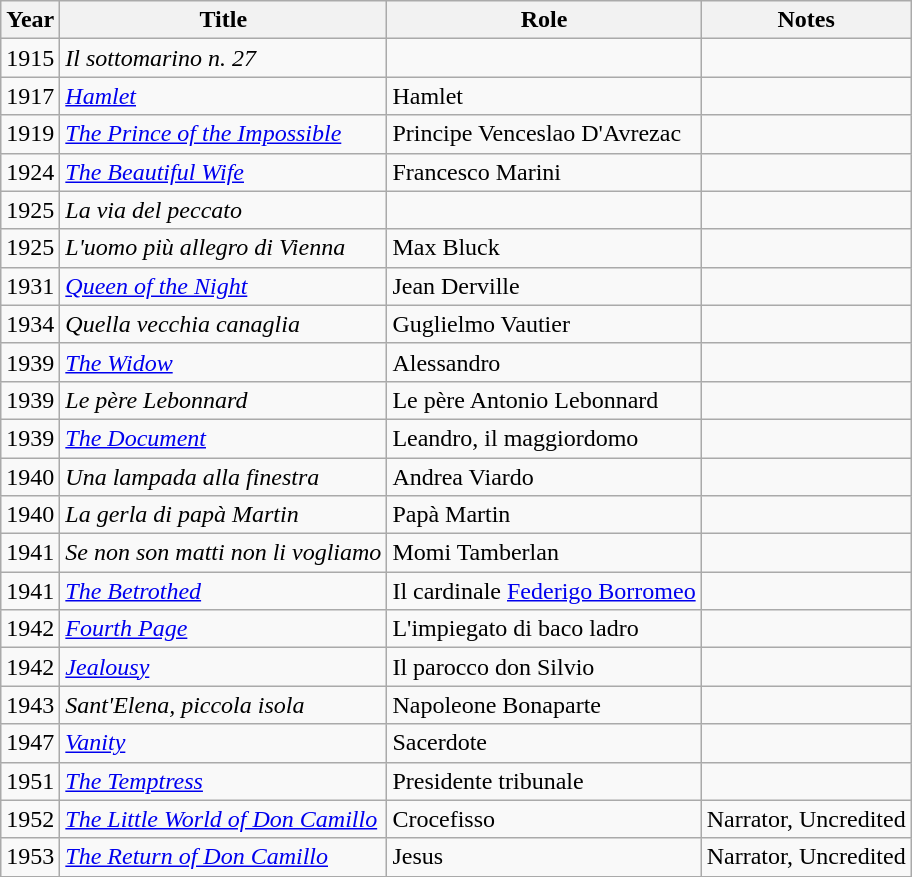<table class="wikitable">
<tr>
<th>Year</th>
<th>Title</th>
<th>Role</th>
<th>Notes</th>
</tr>
<tr>
<td>1915</td>
<td><em>Il sottomarino n. 27</em></td>
<td></td>
<td></td>
</tr>
<tr>
<td>1917</td>
<td><em><a href='#'>Hamlet</a></em></td>
<td>Hamlet</td>
<td></td>
</tr>
<tr>
<td>1919</td>
<td><em><a href='#'>The Prince of the Impossible</a></em></td>
<td>Principe Venceslao D'Avrezac</td>
<td></td>
</tr>
<tr>
<td>1924</td>
<td><em><a href='#'>The Beautiful Wife</a></em></td>
<td>Francesco Marini</td>
<td></td>
</tr>
<tr>
<td>1925</td>
<td><em>La via del peccato</em></td>
<td></td>
<td></td>
</tr>
<tr>
<td>1925</td>
<td><em>L'uomo più allegro di Vienna</em></td>
<td>Max Bluck</td>
<td></td>
</tr>
<tr>
<td>1931</td>
<td><em><a href='#'>Queen of the Night</a></em></td>
<td>Jean Derville</td>
<td></td>
</tr>
<tr>
<td>1934</td>
<td><em>Quella vecchia canaglia</em></td>
<td>Guglielmo Vautier</td>
<td></td>
</tr>
<tr>
<td>1939</td>
<td><em><a href='#'>The Widow</a></em></td>
<td>Alessandro</td>
<td></td>
</tr>
<tr>
<td>1939</td>
<td><em>Le père Lebonnard</em></td>
<td>Le père Antonio Lebonnard</td>
<td></td>
</tr>
<tr>
<td>1939</td>
<td><em><a href='#'>The Document</a></em></td>
<td>Leandro, il maggiordomo</td>
<td></td>
</tr>
<tr>
<td>1940</td>
<td><em>Una lampada alla finestra</em></td>
<td>Andrea Viardo</td>
<td></td>
</tr>
<tr>
<td>1940</td>
<td><em>La gerla di papà Martin</em></td>
<td>Papà Martin</td>
<td></td>
</tr>
<tr>
<td>1941</td>
<td><em>Se non son matti non li vogliamo</em></td>
<td>Momi Tamberlan</td>
<td></td>
</tr>
<tr>
<td>1941</td>
<td><em><a href='#'>The Betrothed</a></em></td>
<td>Il cardinale <a href='#'>Federigo Borromeo</a></td>
<td></td>
</tr>
<tr>
<td>1942</td>
<td><em><a href='#'>Fourth Page</a></em></td>
<td>L'impiegato di baco ladro</td>
<td></td>
</tr>
<tr>
<td>1942</td>
<td><em><a href='#'>Jealousy</a></em></td>
<td>Il parocco don Silvio</td>
<td></td>
</tr>
<tr>
<td>1943</td>
<td><em>Sant'Elena, piccola isola</em></td>
<td>Napoleone Bonaparte</td>
<td></td>
</tr>
<tr>
<td>1947</td>
<td><em><a href='#'>Vanity</a></em></td>
<td>Sacerdote</td>
<td></td>
</tr>
<tr>
<td>1951</td>
<td><em><a href='#'>The Temptress</a></em></td>
<td>Presidente tribunale</td>
<td></td>
</tr>
<tr>
<td>1952</td>
<td><em><a href='#'>The Little World of Don Camillo</a></em></td>
<td>Crocefisso</td>
<td>Narrator, Uncredited</td>
</tr>
<tr>
<td>1953</td>
<td><em><a href='#'>The Return of Don Camillo</a></em></td>
<td>Jesus</td>
<td>Narrator, Uncredited</td>
</tr>
</table>
